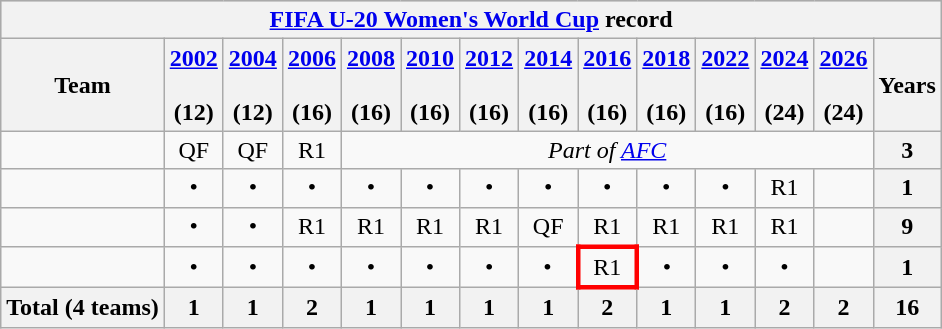<table class="wikitable">
<tr style="background:#ccc; text-align:center;">
<th colspan=14><a href='#'>FIFA U-20 Women's World Cup</a> record</th>
</tr>
<tr>
<th>Team</th>
<th><a href='#'>2002</a><br><br>(12)</th>
<th><a href='#'>2004</a><br><br>(12)</th>
<th><a href='#'>2006</a><br><br>(16)</th>
<th><a href='#'>2008</a><br><br>(16)</th>
<th><a href='#'>2010</a><br><br>(16)</th>
<th><a href='#'>2012</a><br><br>(16)</th>
<th><a href='#'>2014</a><br><br>(16)</th>
<th><a href='#'>2016</a><br><br>(16)</th>
<th><a href='#'>2018</a><br><br>(16)</th>
<th><a href='#'>2022</a><br><br>(16)</th>
<th><a href='#'>2024</a><br><br>(24)</th>
<th><a href='#'>2026</a><br><br>(24)</th>
<th>Years</th>
</tr>
<tr style="text-align:center">
<td style="text-align:left"></td>
<td>QF</td>
<td>QF</td>
<td>R1</td>
<td colspan="9"><em>Part of <a href='#'>AFC</a></em></td>
<th>3</th>
</tr>
<tr style="text-align:center">
<td style="text-align:left"></td>
<td>•</td>
<td>•</td>
<td>•</td>
<td>•</td>
<td>•</td>
<td>•</td>
<td>•</td>
<td>•</td>
<td>•</td>
<td>•</td>
<td>R1</td>
<td></td>
<th>1</th>
</tr>
<tr style="text-align:center">
<td style="text-align:left"></td>
<td>•</td>
<td>•</td>
<td>R1</td>
<td>R1</td>
<td>R1</td>
<td>R1</td>
<td>QF</td>
<td>R1</td>
<td>R1</td>
<td>R1</td>
<td>R1</td>
<td></td>
<th>9</th>
</tr>
<tr style="text-align:center">
<td style="text-align:left"></td>
<td>•</td>
<td>•</td>
<td>•</td>
<td>•</td>
<td>•</td>
<td>•</td>
<td>•</td>
<td style="border: 3px solid red">R1</td>
<td>•</td>
<td>•</td>
<td>•</td>
<td></td>
<th>1</th>
</tr>
<tr style="text-align:center">
<th style="text-align:left">Total (4 teams)</th>
<th>1</th>
<th>1</th>
<th>2</th>
<th>1</th>
<th>1</th>
<th>1</th>
<th>1</th>
<th>2</th>
<th>1</th>
<th>1</th>
<th>2</th>
<th>2</th>
<th>16</th>
</tr>
</table>
